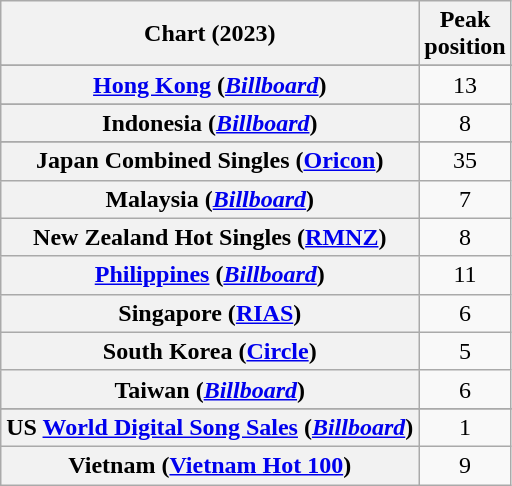<table class="wikitable sortable plainrowheaders" style="text-align:center">
<tr>
<th scope="col">Chart (2023)</th>
<th scope="col">Peak<br>position</th>
</tr>
<tr>
</tr>
<tr>
</tr>
<tr>
</tr>
<tr>
<th scope="row"><a href='#'>Hong Kong</a> (<em><a href='#'>Billboard</a></em>)</th>
<td>13</td>
</tr>
<tr>
</tr>
<tr>
<th scope="row">Indonesia (<em><a href='#'>Billboard</a></em>)</th>
<td>8</td>
</tr>
<tr>
</tr>
<tr>
<th scope="row">Japan Combined Singles (<a href='#'>Oricon</a>)</th>
<td>35</td>
</tr>
<tr>
<th scope="row">Malaysia (<em><a href='#'>Billboard</a></em>)</th>
<td>7</td>
</tr>
<tr>
<th scope="row">New Zealand Hot Singles (<a href='#'>RMNZ</a>)</th>
<td>8</td>
</tr>
<tr>
<th scope="row"><a href='#'>Philippines</a> (<em><a href='#'>Billboard</a></em>)</th>
<td>11</td>
</tr>
<tr>
<th scope="row">Singapore (<a href='#'>RIAS</a>)</th>
<td>6</td>
</tr>
<tr>
<th scope="row">South Korea (<a href='#'>Circle</a>)</th>
<td>5</td>
</tr>
<tr>
<th scope="row">Taiwan (<em><a href='#'>Billboard</a></em>)</th>
<td>6</td>
</tr>
<tr>
</tr>
<tr>
</tr>
<tr>
<th scope="row">US <a href='#'>World Digital Song Sales</a> (<em><a href='#'>Billboard</a></em>)</th>
<td>1</td>
</tr>
<tr>
<th scope="row">Vietnam (<a href='#'>Vietnam Hot 100</a>)</th>
<td>9</td>
</tr>
</table>
